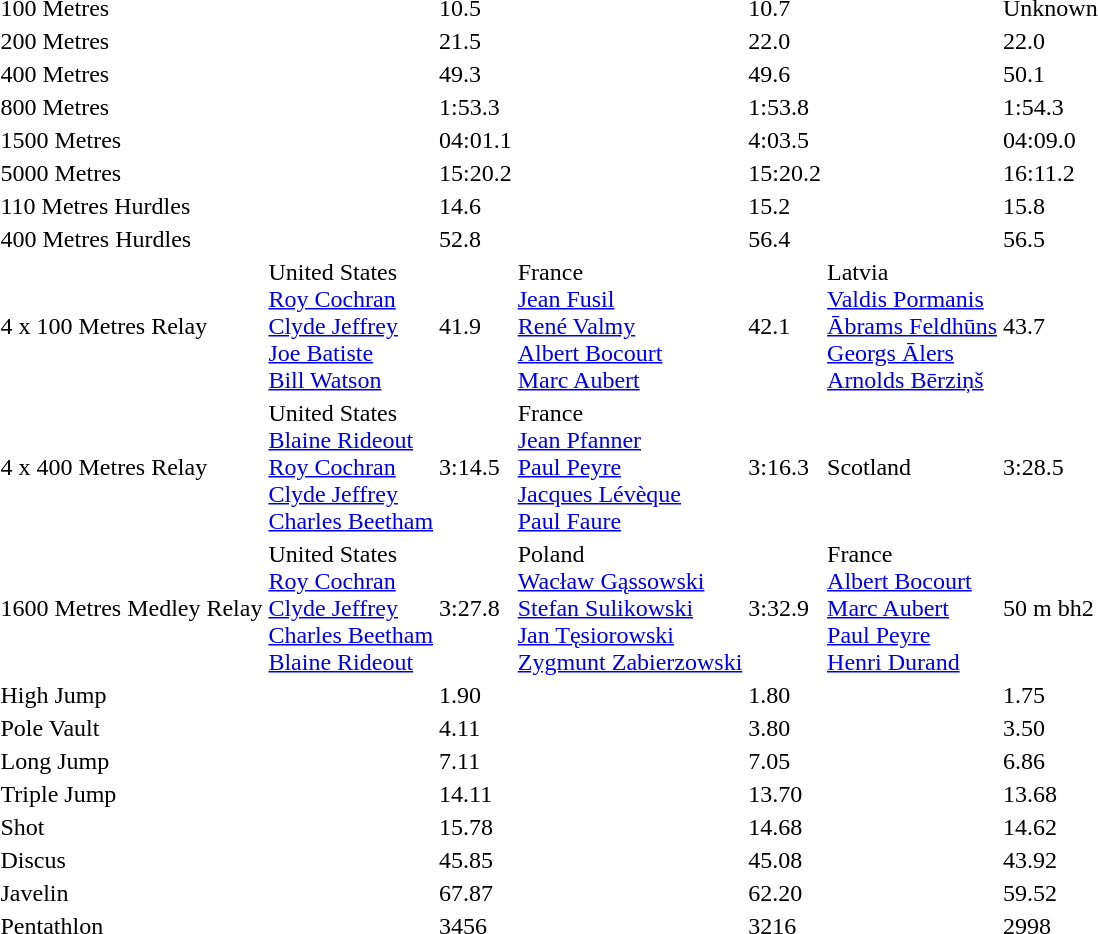<table>
<tr>
<td>100 Metres</td>
<td></td>
<td>10.5</td>
<td></td>
<td>10.7</td>
<td></td>
<td>Unknown</td>
</tr>
<tr>
<td>200 Metres</td>
<td></td>
<td>21.5</td>
<td></td>
<td>22.0</td>
<td></td>
<td>22.0</td>
</tr>
<tr>
<td>400 Metres</td>
<td></td>
<td>49.3</td>
<td></td>
<td>49.6</td>
<td></td>
<td>50.1</td>
</tr>
<tr>
<td>800 Metres</td>
<td></td>
<td>1:53.3</td>
<td></td>
<td>1:53.8</td>
<td></td>
<td>1:54.3</td>
</tr>
<tr>
<td>1500 Metres</td>
<td></td>
<td>04:01.1</td>
<td></td>
<td>4:03.5</td>
<td></td>
<td>04:09.0</td>
</tr>
<tr>
<td>5000 Metres</td>
<td></td>
<td>15:20.2</td>
<td></td>
<td>15:20.2</td>
<td></td>
<td>16:11.2</td>
</tr>
<tr>
<td>110 Metres Hurdles</td>
<td></td>
<td>14.6</td>
<td></td>
<td>15.2</td>
<td></td>
<td>15.8</td>
</tr>
<tr>
<td>400 Metres Hurdles</td>
<td></td>
<td>52.8</td>
<td></td>
<td>56.4</td>
<td></td>
<td>56.5</td>
</tr>
<tr>
<td>4 x 100 Metres Relay</td>
<td> United States<br><a href='#'>Roy Cochran</a><br><a href='#'>Clyde Jeffrey</a><br><a href='#'>Joe Batiste</a><br><a href='#'>Bill Watson</a></td>
<td>41.9</td>
<td> France<br><a href='#'>Jean Fusil</a><br><a href='#'>René Valmy</a><br><a href='#'>Albert Bocourt</a><br><a href='#'>Marc Aubert</a></td>
<td>42.1</td>
<td> Latvia<br><a href='#'>Valdis Pormanis</a><br><a href='#'>Ābrams Feldhūns</a><br><a href='#'>Georgs Ālers</a><br><a href='#'>Arnolds Bērziņš</a></td>
<td>43.7</td>
</tr>
<tr>
<td>4 x 400 Metres Relay</td>
<td> United States<br><a href='#'>Blaine Rideout</a><br><a href='#'>Roy Cochran</a><br><a href='#'>Clyde Jeffrey</a><br><a href='#'>Charles Beetham</a></td>
<td>3:14.5</td>
<td> France<br><a href='#'>Jean Pfanner</a><br><a href='#'>Paul Peyre</a><br><a href='#'>Jacques Lévèque</a><br><a href='#'>Paul Faure</a></td>
<td>3:16.3</td>
<td> Scotland</td>
<td>3:28.5</td>
</tr>
<tr>
<td>1600 Metres Medley Relay</td>
<td> United States<br><a href='#'>Roy Cochran</a><br><a href='#'>Clyde Jeffrey</a><br><a href='#'>Charles Beetham</a><br><a href='#'>Blaine Rideout</a></td>
<td>3:27.8</td>
<td> Poland<br><a href='#'>Wacław Gąssowski</a><br><a href='#'>Stefan Sulikowski</a><br><a href='#'>Jan Tęsiorowski</a><br><a href='#'>Zygmunt Zabierzowski</a></td>
<td>3:32.9</td>
<td> France<br><a href='#'>Albert Bocourt</a><br><a href='#'>Marc Aubert</a><br><a href='#'>Paul Peyre</a><br><a href='#'>Henri Durand</a></td>
<td>50 m bh2</td>
</tr>
<tr>
<td>High Jump</td>
<td></td>
<td>1.90</td>
<td></td>
<td>1.80</td>
<td></td>
<td>1.75</td>
</tr>
<tr>
<td>Pole Vault</td>
<td></td>
<td>4.11</td>
<td></td>
<td>3.80</td>
<td></td>
<td>3.50</td>
</tr>
<tr>
<td>Long Jump</td>
<td></td>
<td>7.11</td>
<td></td>
<td>7.05</td>
<td></td>
<td>6.86</td>
</tr>
<tr>
<td>Triple Jump</td>
<td></td>
<td>14.11</td>
<td></td>
<td>13.70</td>
<td></td>
<td>13.68</td>
</tr>
<tr>
<td>Shot</td>
<td></td>
<td>15.78</td>
<td></td>
<td>14.68</td>
<td></td>
<td>14.62</td>
</tr>
<tr>
<td>Discus</td>
<td></td>
<td>45.85</td>
<td></td>
<td>45.08</td>
<td></td>
<td>43.92</td>
</tr>
<tr>
<td>Javelin</td>
<td></td>
<td>67.87</td>
<td></td>
<td>62.20</td>
<td></td>
<td>59.52</td>
</tr>
<tr>
<td>Pentathlon</td>
<td></td>
<td>3456</td>
<td></td>
<td>3216</td>
<td></td>
<td>2998</td>
</tr>
</table>
